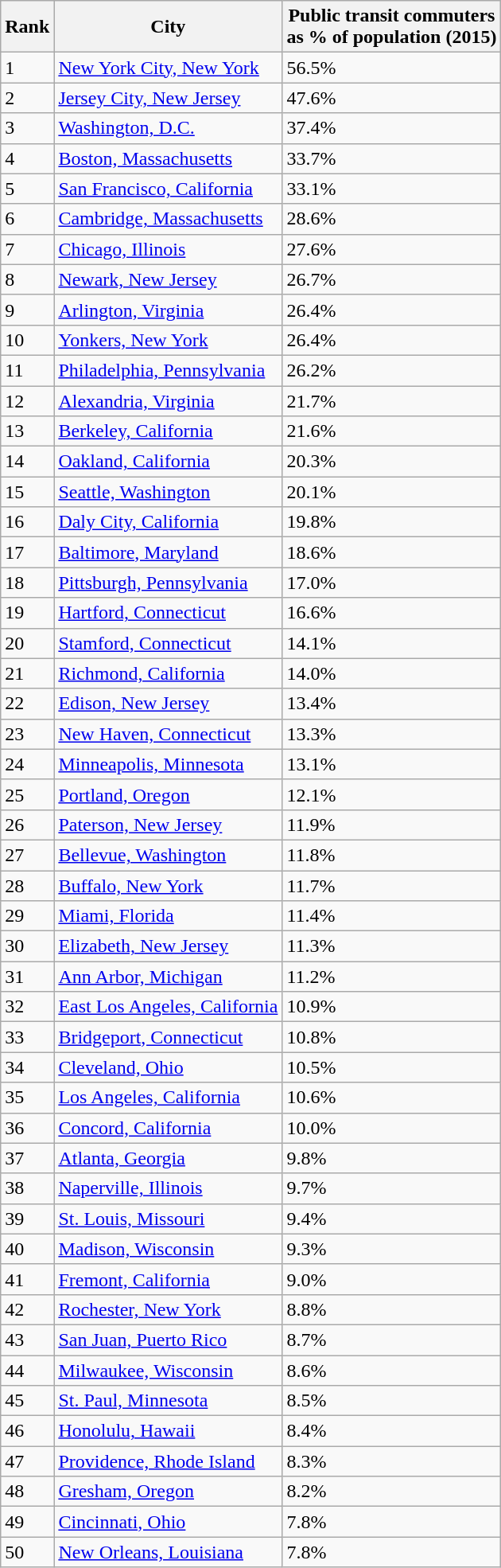<table class="wikitable sortable">
<tr>
<th>Rank</th>
<th>City</th>
<th>Public transit commuters<br>as % of population (2015)</th>
</tr>
<tr>
<td>1</td>
<td><a href='#'>New York City, New York</a></td>
<td>56.5%</td>
</tr>
<tr>
<td>2</td>
<td><a href='#'>Jersey City, New Jersey</a></td>
<td>47.6%</td>
</tr>
<tr>
<td>3</td>
<td><a href='#'>Washington, D.C.</a></td>
<td>37.4%</td>
</tr>
<tr>
<td>4</td>
<td><a href='#'>Boston, Massachusetts</a></td>
<td>33.7%</td>
</tr>
<tr>
<td>5</td>
<td><a href='#'>San Francisco, California</a></td>
<td>33.1%</td>
</tr>
<tr>
<td>6</td>
<td><a href='#'>Cambridge, Massachusetts</a></td>
<td>28.6%</td>
</tr>
<tr>
<td>7</td>
<td><a href='#'>Chicago, Illinois</a></td>
<td>27.6%</td>
</tr>
<tr>
<td>8</td>
<td><a href='#'>Newark, New Jersey</a></td>
<td>26.7%</td>
</tr>
<tr>
<td>9</td>
<td><a href='#'>Arlington, Virginia</a></td>
<td>26.4%</td>
</tr>
<tr>
<td>10</td>
<td><a href='#'>Yonkers, New York</a></td>
<td>26.4%</td>
</tr>
<tr>
<td>11</td>
<td><a href='#'>Philadelphia, Pennsylvania</a></td>
<td>26.2%</td>
</tr>
<tr>
<td>12</td>
<td><a href='#'>Alexandria, Virginia</a></td>
<td>21.7%</td>
</tr>
<tr>
<td>13</td>
<td><a href='#'>Berkeley, California</a></td>
<td>21.6%</td>
</tr>
<tr>
<td>14</td>
<td><a href='#'>Oakland, California</a></td>
<td>20.3%</td>
</tr>
<tr>
<td>15</td>
<td><a href='#'>Seattle, Washington</a></td>
<td>20.1%</td>
</tr>
<tr>
<td>16</td>
<td><a href='#'>Daly City, California</a></td>
<td>19.8%</td>
</tr>
<tr>
<td>17</td>
<td><a href='#'>Baltimore, Maryland</a></td>
<td>18.6%</td>
</tr>
<tr>
<td>18</td>
<td><a href='#'>Pittsburgh, Pennsylvania</a></td>
<td>17.0%</td>
</tr>
<tr>
<td>19</td>
<td><a href='#'>Hartford, Connecticut</a></td>
<td>16.6%</td>
</tr>
<tr>
<td>20</td>
<td><a href='#'>Stamford, Connecticut</a></td>
<td>14.1%</td>
</tr>
<tr>
<td>21</td>
<td><a href='#'>Richmond, California</a></td>
<td>14.0%</td>
</tr>
<tr>
<td>22</td>
<td><a href='#'>Edison, New Jersey</a></td>
<td>13.4%</td>
</tr>
<tr>
<td>23</td>
<td><a href='#'>New Haven, Connecticut</a></td>
<td>13.3%</td>
</tr>
<tr>
<td>24</td>
<td><a href='#'>Minneapolis, Minnesota</a></td>
<td>13.1%</td>
</tr>
<tr>
<td>25</td>
<td><a href='#'>Portland, Oregon</a></td>
<td>12.1%</td>
</tr>
<tr>
<td>26</td>
<td><a href='#'>Paterson, New Jersey</a></td>
<td>11.9%</td>
</tr>
<tr>
<td>27</td>
<td><a href='#'>Bellevue, Washington</a></td>
<td>11.8%</td>
</tr>
<tr>
<td>28</td>
<td><a href='#'>Buffalo, New York</a></td>
<td>11.7%</td>
</tr>
<tr>
<td>29</td>
<td><a href='#'>Miami, Florida</a></td>
<td>11.4%</td>
</tr>
<tr>
<td>30</td>
<td><a href='#'>Elizabeth, New Jersey</a></td>
<td>11.3%</td>
</tr>
<tr>
<td>31</td>
<td><a href='#'>Ann Arbor, Michigan</a></td>
<td>11.2%</td>
</tr>
<tr>
<td>32</td>
<td><a href='#'>East Los Angeles, California</a></td>
<td>10.9%</td>
</tr>
<tr>
<td>33</td>
<td><a href='#'>Bridgeport, Connecticut</a></td>
<td>10.8%</td>
</tr>
<tr>
<td>34</td>
<td><a href='#'>Cleveland, Ohio</a></td>
<td>10.5%</td>
</tr>
<tr>
<td>35</td>
<td><a href='#'>Los Angeles, California</a></td>
<td>10.6%</td>
</tr>
<tr>
<td>36</td>
<td><a href='#'>Concord, California</a></td>
<td>10.0%</td>
</tr>
<tr>
<td>37</td>
<td><a href='#'>Atlanta, Georgia</a></td>
<td>9.8%</td>
</tr>
<tr>
<td>38</td>
<td><a href='#'>Naperville, Illinois</a></td>
<td>9.7%</td>
</tr>
<tr>
<td>39</td>
<td><a href='#'>St. Louis, Missouri</a></td>
<td>9.4%</td>
</tr>
<tr>
<td>40</td>
<td><a href='#'>Madison, Wisconsin</a></td>
<td>9.3%</td>
</tr>
<tr>
<td>41</td>
<td><a href='#'>Fremont, California</a></td>
<td>9.0%</td>
</tr>
<tr>
<td>42</td>
<td><a href='#'>Rochester, New York</a></td>
<td>8.8%</td>
</tr>
<tr>
<td>43</td>
<td><a href='#'>San Juan, Puerto Rico</a></td>
<td>8.7%</td>
</tr>
<tr>
<td>44</td>
<td><a href='#'>Milwaukee, Wisconsin</a></td>
<td>8.6%</td>
</tr>
<tr>
<td>45</td>
<td><a href='#'>St. Paul, Minnesota</a></td>
<td>8.5%</td>
</tr>
<tr>
<td>46</td>
<td><a href='#'>Honolulu, Hawaii</a></td>
<td>8.4%</td>
</tr>
<tr>
<td>47</td>
<td><a href='#'>Providence, Rhode Island</a></td>
<td>8.3%</td>
</tr>
<tr>
<td>48</td>
<td><a href='#'>Gresham, Oregon</a></td>
<td>8.2%</td>
</tr>
<tr>
<td>49</td>
<td><a href='#'>Cincinnati, Ohio</a></td>
<td>7.8%</td>
</tr>
<tr>
<td>50</td>
<td><a href='#'>New Orleans, Louisiana</a></td>
<td>7.8%</td>
</tr>
</table>
